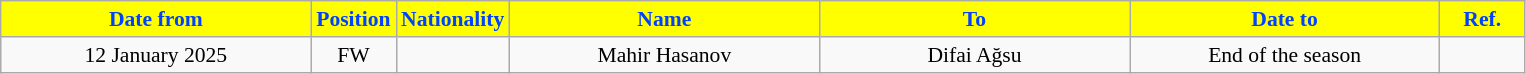<table class="wikitable" style="text-align:center; font-size:90%; ">
<tr>
<th style="background:#FFFF00; color:#0042ff; width:200px;">Date from</th>
<th style="background:#FFFF00; color:#0042ff; width:50px;">Position</th>
<th style="background:#FFFF00; color:#0042ff; width:50px;">Nationality</th>
<th style="background:#FFFF00; color:#0042ff; width:200px;">Name</th>
<th style="background:#FFFF00; color:#0042ff; width:200px;">To</th>
<th style="background:#FFFF00; color:#0042ff; width:200px;">Date to</th>
<th style="background:#FFFF00; color:#0042ff; width:50px;">Ref.</th>
</tr>
<tr>
<td>12 January 2025</td>
<td>FW</td>
<td></td>
<td>Mahir Hasanov</td>
<td>Difai Ağsu</td>
<td>End of the season</td>
<td></td>
</tr>
</table>
